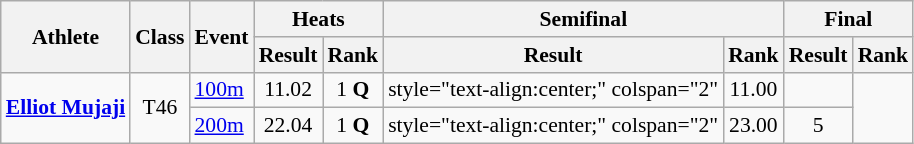<table class=wikitable style="font-size:90%">
<tr>
<th rowspan="2">Athlete</th>
<th rowspan="2">Class</th>
<th rowspan="2">Event</th>
<th colspan="2">Heats</th>
<th colspan="2">Semifinal</th>
<th colspan="2">Final</th>
</tr>
<tr>
<th>Result</th>
<th>Rank</th>
<th>Result</th>
<th>Rank</th>
<th>Result</th>
<th>Rank</th>
</tr>
<tr>
<td rowspan="2"><strong><a href='#'>Elliot Mujaji</a></strong></td>
<td rowspan="2" style="text-align:center;">T46</td>
<td><a href='#'>100m</a></td>
<td style="text-align:center;">11.02</td>
<td style="text-align:center;">1 <strong>Q</strong></td>
<td>style="text-align:center;" colspan="2" </td>
<td style="text-align:center;">11.00</td>
<td style="text-align:center;"></td>
</tr>
<tr>
<td><a href='#'>200m</a></td>
<td style="text-align:center;">22.04</td>
<td style="text-align:center;">1 <strong>Q</strong></td>
<td>style="text-align:center;" colspan="2" </td>
<td style="text-align:center;">23.00</td>
<td style="text-align:center;">5</td>
</tr>
</table>
